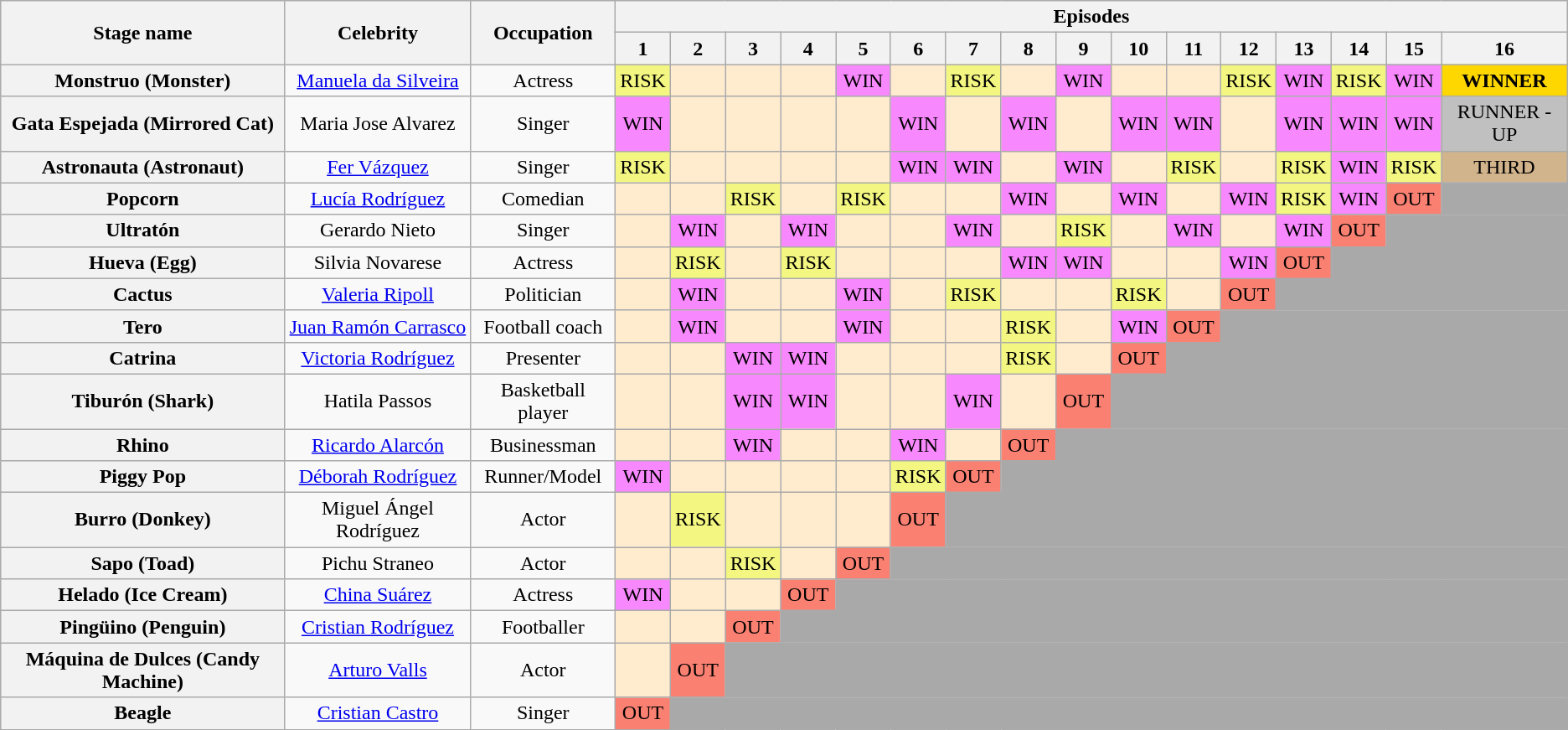<table class="wikitable" style="text-align:center; ">
<tr>
<th rowspan="2">Stage name</th>
<th rowspan="2">Celebrity</th>
<th rowspan="2">Occupation</th>
<th colspan="16">Episodes</th>
</tr>
<tr>
<th>1</th>
<th>2</th>
<th>3</th>
<th>4</th>
<th>5</th>
<th>6</th>
<th>7</th>
<th>8</th>
<th>9</th>
<th>10</th>
<th>11</th>
<th>12</th>
<th>13</th>
<th>14</th>
<th>15</th>
<th>16</th>
</tr>
<tr>
<th>Monstruo (Monster)</th>
<td><a href='#'>Manuela da Silveira</a></td>
<td>Actress</td>
<td bgcolor="#F3F781">RISK</td>
<td bgcolor="#FFEBCD"></td>
<td bgcolor="#FFEBCD"></td>
<td bgcolor="#FFEBCD"></td>
<td bgcolor="#F888FD">WIN</td>
<td bgcolor="#FFEBCD"></td>
<td bgcolor="#F3F781">RISK</td>
<td bgcolor="#FFEBCD"></td>
<td bgcolor="#F888FD">WIN</td>
<td bgcolor="#FFEBCD"></td>
<td bgcolor="#FFEBCD"></td>
<td bgcolor="#F3F781">RISK</td>
<td bgcolor="#F888FD">WIN</td>
<td bgcolor="#F3F781">RISK</td>
<td bgcolor="#F888FD">WIN</td>
<td bgcolor=gold><strong>WINNER</strong></td>
</tr>
<tr>
<th>Gata Espejada (Mirrored Cat)</th>
<td>Maria Jose Alvarez</td>
<td>Singer</td>
<td bgcolor="#F888FD">WIN</td>
<td bgcolor="#FFEBCD"></td>
<td bgcolor="#FFEBCD"></td>
<td bgcolor="#FFEBCD"></td>
<td bgcolor="#FFEBCD"></td>
<td bgcolor="#F888FD">WIN</td>
<td bgcolor="#FFEBCD"></td>
<td bgcolor="#F888FD">WIN</td>
<td bgcolor="#FFEBCD"></td>
<td bgcolor="#F888FD">WIN</td>
<td bgcolor="#F888FD">WIN</td>
<td bgcolor="#FFEBCD"></td>
<td bgcolor="#F888FD">WIN</td>
<td bgcolor="#F888FD">WIN</td>
<td bgcolor="#F888FD">WIN</td>
<td bgcolor=silver>RUNNER - UP</td>
</tr>
<tr>
<th>Astronauta (Astronaut)</th>
<td><a href='#'>Fer Vázquez</a></td>
<td>Singer</td>
<td bgcolor="#F3F781">RISK</td>
<td bgcolor="#FFEBCD"></td>
<td bgcolor="#FFEBCD"></td>
<td bgcolor="#FFEBCD"></td>
<td bgcolor="#FFEBCD"></td>
<td bgcolor="#F888FD">WIN</td>
<td bgcolor="#F888FD">WIN</td>
<td bgcolor="#FFEBCD"></td>
<td bgcolor="#F888FD">WIN</td>
<td bgcolor="#FFEBCD"></td>
<td bgcolor="#F3F781">RISK</td>
<td bgcolor="#FFEBCD"></td>
<td bgcolor="#F3F781">RISK</td>
<td bgcolor="#F888FD">WIN</td>
<td bgcolor="#F3F781">RISK</td>
<td bgcolor="tan">THIRD</td>
</tr>
<tr>
<th>Popcorn</th>
<td><a href='#'>Lucía Rodríguez</a></td>
<td>Comedian</td>
<td bgcolor="#FFEBCD"></td>
<td bgcolor="#FFEBCD"></td>
<td bgcolor="#F3F781">RISK</td>
<td bgcolor="#FFEBCD"></td>
<td bgcolor="#F3F781">RISK</td>
<td bgcolor="#FFEBCD"></td>
<td bgcolor="#FFEBCD"></td>
<td bgcolor="#F888FD">WIN</td>
<td bgcolor="#FFEBCD"></td>
<td bgcolor="#F888FD">WIN</td>
<td bgcolor="#FFEBCD"></td>
<td bgcolor="#F888FD">WIN</td>
<td bgcolor="#F3F781">RISK</td>
<td bgcolor="#F888FD">WIN</td>
<td bgcolor="salmon">OUT</td>
<td bgcolor="darkgrey"></td>
</tr>
<tr>
<th>Ultratón</th>
<td>Gerardo Nieto</td>
<td>Singer</td>
<td bgcolor="#FFEBCD"></td>
<td bgcolor="#F888FD">WIN</td>
<td bgcolor="#FFEBCD"></td>
<td bgcolor="#F888FD">WIN</td>
<td bgcolor="#FFEBCD"></td>
<td bgcolor="#FFEBCD"></td>
<td bgcolor="#F888FD">WIN</td>
<td bgcolor="#FFEBCD"></td>
<td bgcolor="#F3F781">RISK</td>
<td bgcolor="#FFEBCD"></td>
<td bgcolor="#F888FD">WIN</td>
<td bgcolor="#FFEBCD"></td>
<td bgcolor="#F888FD">WIN</td>
<td bgcolor="salmon">OUT</td>
<td colspan="2" bgcolor="darkgrey"></td>
</tr>
<tr>
<th>Hueva (Egg)</th>
<td>Silvia Novarese</td>
<td>Actress</td>
<td bgcolor="#FFEBCD"></td>
<td bgcolor="#F3F781">RISK</td>
<td bgcolor="#FFEBCD"></td>
<td bgcolor="#F3F781">RISK</td>
<td bgcolor="#FFEBCD"></td>
<td bgcolor="#FFEBCD"></td>
<td bgcolor="#FFEBCD"></td>
<td bgcolor="#F888FD">WIN</td>
<td bgcolor="#F888FD">WIN</td>
<td bgcolor="#FFEBCD"></td>
<td bgcolor="#FFEBCD"></td>
<td bgcolor="#F888FD">WIN</td>
<td bgcolor="salmon">OUT</td>
<td colspan="3" bgcolor="darkgrey"></td>
</tr>
<tr>
<th>Cactus</th>
<td><a href='#'>Valeria Ripoll</a></td>
<td>Politician</td>
<td bgcolor="#FFEBCD"></td>
<td bgcolor="#F888FD">WIN</td>
<td bgcolor="#FFEBCD"></td>
<td bgcolor="#FFEBCD"></td>
<td bgcolor="#F888FD">WIN</td>
<td bgcolor="#FFEBCD"></td>
<td bgcolor="#F3F781">RISK</td>
<td bgcolor="#FFEBCD"></td>
<td bgcolor="#FFEBCD"></td>
<td bgcolor="#F3F781">RISK</td>
<td bgcolor="#FFEBCD"></td>
<td bgcolor="salmon">OUT</td>
<td colspan="4" bgcolor="darkgrey"></td>
</tr>
<tr>
<th>Tero</th>
<td><a href='#'>Juan Ramón Carrasco</a></td>
<td>Football coach</td>
<td bgcolor="#FFEBCD"></td>
<td bgcolor="#F888FD">WIN</td>
<td bgcolor="#FFEBCD"></td>
<td bgcolor="#FFEBCD"></td>
<td bgcolor="#F888FD">WIN</td>
<td bgcolor="#FFEBCD"></td>
<td bgcolor="#FFEBCD"></td>
<td bgcolor="#F3F781">RISK</td>
<td bgcolor="#FFEBCD"></td>
<td bgcolor="#F888FD">WIN</td>
<td bgcolor="salmon">OUT</td>
<td colspan="5" bgcolor="darkgrey"></td>
</tr>
<tr>
<th>Catrina</th>
<td><a href='#'>Victoria Rodríguez</a></td>
<td>Presenter</td>
<td bgcolor="#FFEBCD"></td>
<td bgcolor="#FFEBCD"></td>
<td bgcolor="#F888FD">WIN</td>
<td bgcolor="#F888FD">WIN</td>
<td bgcolor="#FFEBCD"></td>
<td bgcolor="#FFEBCD"></td>
<td bgcolor="#FFEBCD"></td>
<td bgcolor="#F3F781">RISK</td>
<td bgcolor="#FFEBCD"></td>
<td bgcolor="salmon">OUT</td>
<td colspan="6" bgcolor="darkgrey"></td>
</tr>
<tr>
<th>Tiburón (Shark)</th>
<td>Hatila Passos</td>
<td>Basketball player</td>
<td bgcolor="#FFEBCD"></td>
<td bgcolor="#FFEBCD"></td>
<td bgcolor="#F888FD">WIN</td>
<td bgcolor="#F888FD">WIN</td>
<td bgcolor="#FFEBCD"></td>
<td bgcolor="#FFEBCD"></td>
<td bgcolor="#F888FD">WIN</td>
<td bgcolor="#FFEBCD"></td>
<td bgcolor="salmon">OUT</td>
<td colspan="7" bgcolor="darkgrey"></td>
</tr>
<tr>
<th>Rhino</th>
<td><a href='#'>Ricardo Alarcón</a></td>
<td>Businessman</td>
<td bgcolor="#FFEBCD"></td>
<td bgcolor="#FFEBCD"></td>
<td bgcolor="#F888FD">WIN</td>
<td bgcolor="#FFEBCD"></td>
<td bgcolor="#FFEBCD"></td>
<td bgcolor="#F888FD">WIN</td>
<td bgcolor="#FFEBCD"></td>
<td bgcolor="salmon">OUT</td>
<td colspan="8" bgcolor="darkgrey"></td>
</tr>
<tr>
<th>Piggy Pop</th>
<td><a href='#'>Déborah Rodríguez</a></td>
<td>Runner/Model</td>
<td bgcolor="#F888FD">WIN</td>
<td bgcolor="#FFEBCD"></td>
<td bgcolor="#FFEBCD"></td>
<td bgcolor="#FFEBCD"></td>
<td bgcolor="#FFEBCD"></td>
<td bgcolor="#F3F781">RISK</td>
<td bgcolor="salmon">OUT</td>
<td colspan="9" bgcolor="darkgrey"></td>
</tr>
<tr>
<th>Burro (Donkey)</th>
<td>Miguel Ángel Rodríguez</td>
<td>Actor</td>
<td bgcolor="#FFEBCD"></td>
<td bgcolor="#F3F781">RISK</td>
<td bgcolor="#FFEBCD"></td>
<td bgcolor="#FFEBCD"></td>
<td bgcolor="#FFEBCD"></td>
<td bgcolor="salmon">OUT</td>
<td colspan="10" bgcolor="darkgrey"></td>
</tr>
<tr>
<th>Sapo (Toad)</th>
<td>Pichu Straneo</td>
<td>Actor</td>
<td bgcolor="#FFEBCD"></td>
<td bgcolor="#FFEBCD"></td>
<td bgcolor="#F3F781">RISK</td>
<td bgcolor="#FFEBCD"></td>
<td bgcolor=salmon>OUT</td>
<td colspan="11" bgcolor="darkgrey"></td>
</tr>
<tr>
<th>Helado (Ice Cream)</th>
<td><a href='#'>China Suárez</a></td>
<td>Actress</td>
<td bgcolor="#F888FD">WIN</td>
<td bgcolor="#FFEBCD"></td>
<td bgcolor="#FFEBCD"></td>
<td bgcolor=salmon>OUT</td>
<td colspan="12" bgcolor="darkgrey"></td>
</tr>
<tr>
<th>Pingüino (Penguin)</th>
<td><a href='#'>Cristian Rodríguez</a></td>
<td>Footballer</td>
<td bgcolor="#FFEBCD"></td>
<td bgcolor="#FFEBCD"></td>
<td bgcolor=salmon>OUT</td>
<td colspan="13" bgcolor="darkgrey"></td>
</tr>
<tr>
<th>Máquina de Dulces (Candy Machine)</th>
<td><a href='#'>Arturo Valls</a></td>
<td>Actor</td>
<td bgcolor="#FFEBCD"></td>
<td bgcolor=salmon>OUT</td>
<td colspan="14" bgcolor="darkgrey"></td>
</tr>
<tr>
<th>Beagle</th>
<td><a href='#'>Cristian Castro</a></td>
<td>Singer</td>
<td bgcolor=salmon>OUT</td>
<td colspan="15" bgcolor="darkgrey"></td>
</tr>
</table>
